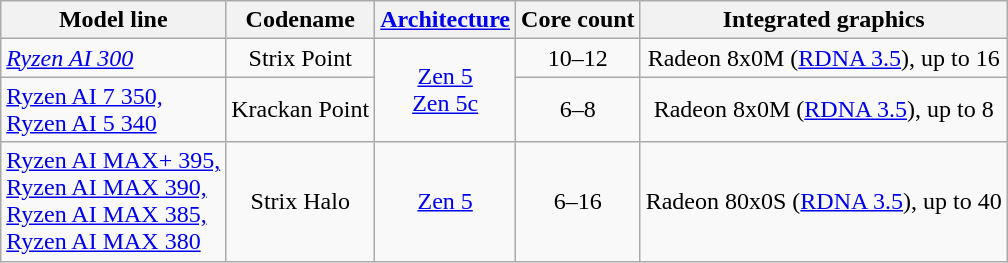<table class="wikitable" style="text-align: center;">
<tr>
<th>Model line</th>
<th>Codename</th>
<th><a href='#'>Architecture</a></th>
<th>Core count</th>
<th>Integrated graphics</th>
</tr>
<tr>
<td style="text-align: left;"><a href='#'><em>Ryzen AI 300</em></a></td>
<td>Strix Point</td>
<td rowspan="2"><a href='#'>Zen 5</a><br><a href='#'>Zen 5c</a></td>
<td>10–12</td>
<td>Radeon 8x0M (<a href='#'>RDNA 3.5</a>), up to 16 </td>
</tr>
<tr>
<td style="text-align: left;"><a href='#'>Ryzen AI 7 350,<br>Ryzen AI 5 340</a></td>
<td>Krackan Point</td>
<td>6–8</td>
<td>Radeon 8x0M (<a href='#'>RDNA 3.5</a>), up to 8 </td>
</tr>
<tr>
<td style="text-align: left;"><a href='#'>Ryzen AI MAX+ 395,<br>Ryzen AI MAX 390,<br>Ryzen AI MAX 385,<br>Ryzen AI MAX 380</a></td>
<td>Strix Halo</td>
<td><a href='#'>Zen 5</a></td>
<td>6–16</td>
<td>Radeon 80x0S (<a href='#'>RDNA 3.5</a>), up to 40 </td>
</tr>
</table>
